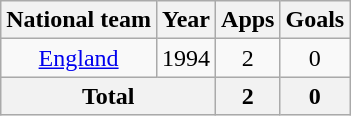<table class=wikitable style="text-align: center">
<tr>
<th>National team</th>
<th>Year</th>
<th>Apps</th>
<th>Goals</th>
</tr>
<tr>
<td><a href='#'>England</a></td>
<td>1994</td>
<td>2</td>
<td>0</td>
</tr>
<tr>
<th colspan=2>Total</th>
<th>2</th>
<th>0</th>
</tr>
</table>
